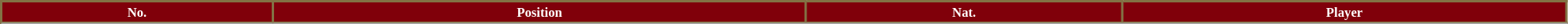<table class="wikitable sortable" style="width:105%; text-align:left;  font-size:82%; text-align:left;">
<tr>
<th style="background:#80000A; color:#FFFFFF; border:2px solid #827244;;  font-size:85%;">No.</th>
<th style="background:#80000A; color:#FFFFFF; border:2px solid #827244;;  font-size:85%;">Position</th>
<th style="background:#80000A; color:#FFFFFF; border:2px solid #827244;;  font-size:85%;">Nat.</th>
<th style="background:#80000A; color:#FFFFFF; border:2px solid #827244;;  font-size:85%;">Player</th>
</tr>
<tr>
</tr>
</table>
